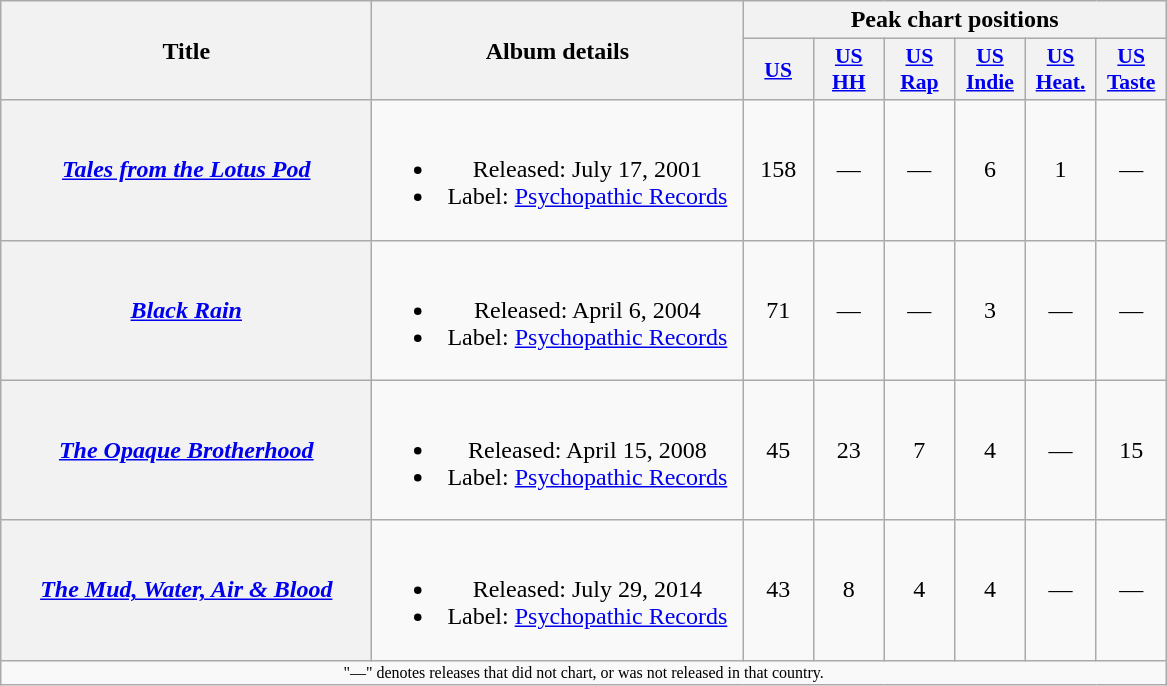<table class="wikitable plainrowheaders" style="text-align:center;">
<tr>
<th scope="col" rowspan="2" style="width:15em;">Title</th>
<th scope="col" rowspan="2" style="width:15em;">Album details</th>
<th colspan="6" scope="col">Peak chart positions</th>
</tr>
<tr>
<th scope="col" style="width:2.8em;font-size:90%;"><a href='#'>US</a><br></th>
<th scope="col" style="width:2.8em;font-size:90%;"><a href='#'>US HH</a><br></th>
<th scope="col" style="width:2.8em;font-size:90%;"><a href='#'>US Rap</a><br></th>
<th scope="col" style="width:2.8em;font-size:90%;"><a href='#'>US Indie</a><br></th>
<th scope="col" style="width:2.8em;font-size:90%;"><a href='#'>US Heat.</a><br></th>
<th scope="col" style="width:2.8em;font-size:90%;"><a href='#'>US Taste</a><br></th>
</tr>
<tr>
<th scope="row"><em><a href='#'>Tales from the Lotus Pod</a></em></th>
<td><br><ul><li>Released: July 17, 2001</li><li>Label: <a href='#'>Psychopathic Records</a></li></ul></td>
<td>158</td>
<td>—</td>
<td>—</td>
<td>6</td>
<td>1</td>
<td>—</td>
</tr>
<tr>
<th scope="row"><em><a href='#'>Black Rain</a></em></th>
<td><br><ul><li>Released: April 6, 2004</li><li>Label: <a href='#'>Psychopathic Records</a></li></ul></td>
<td>71</td>
<td>—</td>
<td>—</td>
<td>3</td>
<td>—</td>
<td>—</td>
</tr>
<tr>
<th scope="row"><em><a href='#'>The Opaque Brotherhood</a></em></th>
<td><br><ul><li>Released: April 15, 2008</li><li>Label: <a href='#'>Psychopathic Records</a></li></ul></td>
<td>45</td>
<td>23</td>
<td>7</td>
<td>4</td>
<td>—</td>
<td>15</td>
</tr>
<tr>
<th scope="row"><em><a href='#'>The Mud, Water, Air & Blood</a></em></th>
<td><br><ul><li>Released: July 29, 2014</li><li>Label: <a href='#'>Psychopathic Records</a></li></ul></td>
<td>43</td>
<td>8</td>
<td>4</td>
<td>4</td>
<td>—</td>
<td>—</td>
</tr>
<tr>
<td colspan="8" style="text-align:center; font-size:8pt;">"—" denotes releases that did not chart, or was not released in that country.</td>
</tr>
</table>
